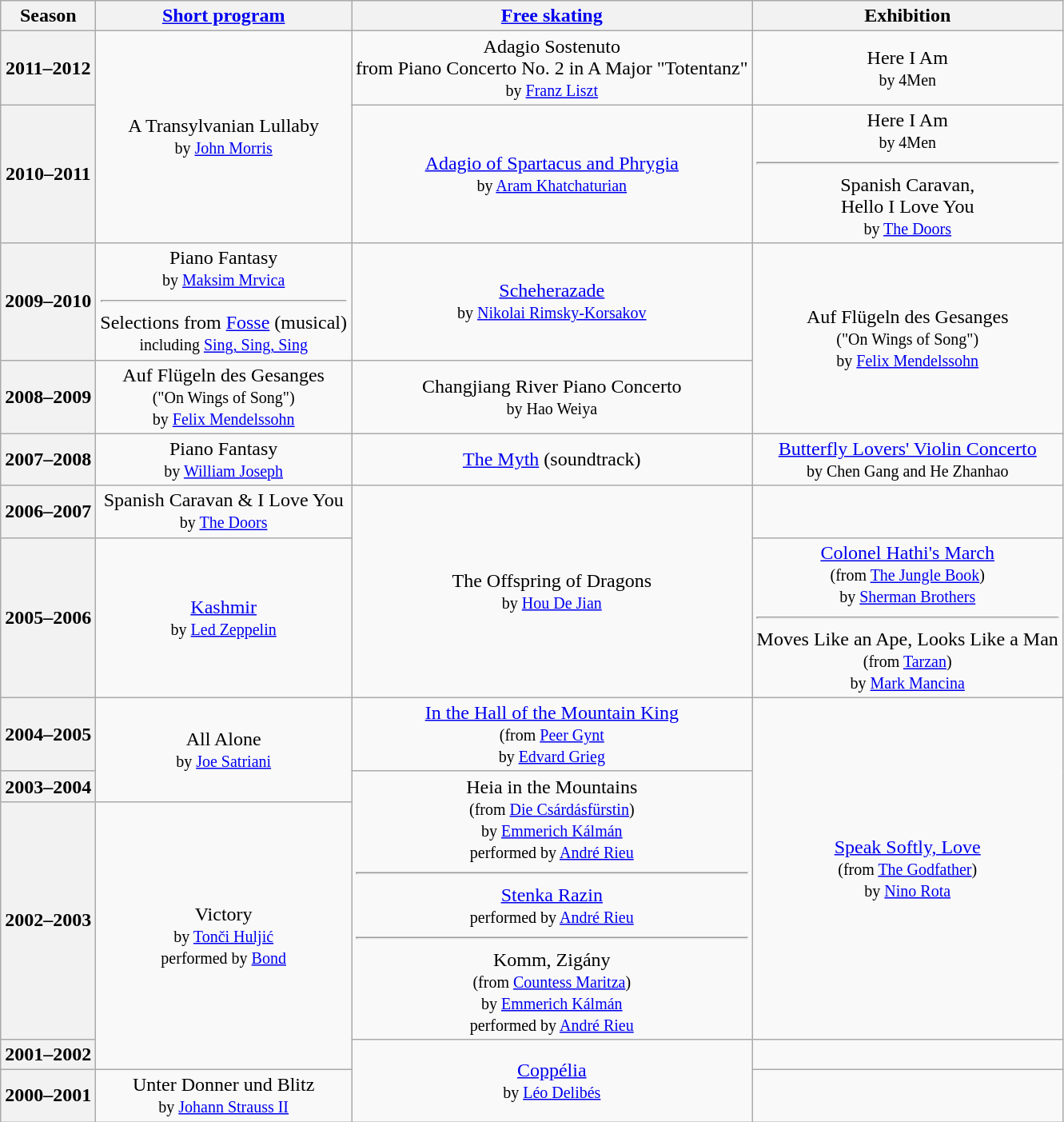<table class="wikitable" style="text-align:center">
<tr>
<th>Season</th>
<th><a href='#'>Short program</a></th>
<th><a href='#'>Free skating</a></th>
<th>Exhibition</th>
</tr>
<tr>
<th>2011–2012</th>
<td rowspan = "2">A Transylvanian Lullaby <br> <small> by <a href='#'>John Morris</a> </small></td>
<td>Adagio Sostenuto <br> from Piano Concerto No. 2 in A Major "Totentanz" <br><small> by <a href='#'>Franz Liszt</a> </small></td>
<td>Here I Am <br> <small> by 4Men</small></td>
</tr>
<tr>
<th>2010–2011</th>
<td><a href='#'>Adagio of Spartacus and Phrygia</a> <br> <small> by <a href='#'>Aram Khatchaturian</a> </small></td>
<td>Here I Am <br> <small> by 4Men</small><hr>Spanish Caravan,<br>Hello I Love You<br> <small> by  <a href='#'>The Doors</a> </small></td>
</tr>
<tr>
<th>2009–2010</th>
<td>Piano Fantasy <br> <small> by <a href='#'>Maksim Mrvica</a> </small> <hr> Selections from <a href='#'>Fosse</a> (musical) <br>  <small> including <a href='#'>Sing, Sing, Sing</a></small></td>
<td><a href='#'>Scheherazade</a> <br> <small> by <a href='#'>Nikolai Rimsky-Korsakov</a></small></td>
<td rowspan=2>Auf Flügeln des Gesanges <br> <small> ("On Wings of Song") <br> by <a href='#'>Felix Mendelssohn</a></small></td>
</tr>
<tr>
<th>2008–2009</th>
<td>Auf Flügeln des Gesanges <br> <small> ("On Wings of Song") <br>  by <a href='#'>Felix Mendelssohn</a></small></td>
<td>Changjiang River Piano Concerto <br> <small> by Hao Weiya</small></td>
</tr>
<tr>
<th>2007–2008</th>
<td>Piano Fantasy <br> <small> by <a href='#'>William Joseph</a></small></td>
<td><a href='#'>The Myth</a> (soundtrack)</td>
<td><a href='#'>Butterfly Lovers' Violin Concerto</a> <br> <small> by Chen Gang and He Zhanhao</small></td>
</tr>
<tr>
<th>2006–2007</th>
<td>Spanish Caravan & I Love You<br> <small> by <a href='#'>The Doors</a></small></td>
<td rowspan = "2">The Offspring of Dragons<br> <small> by <a href='#'>Hou De Jian</a></small></td>
<td></td>
</tr>
<tr>
<th>2005–2006</th>
<td><a href='#'>Kashmir</a> <br> <small> by <a href='#'>Led Zeppelin</a></small></td>
<td><a href='#'>Colonel Hathi's March</a> <br> <small> (from <a href='#'>The Jungle Book</a>) <br> by <a href='#'>Sherman Brothers</a></small> <hr> Moves Like an Ape, Looks Like a Man <br> <small> (from <a href='#'>Tarzan</a>) <br> by <a href='#'>Mark Mancina</a></small></td>
</tr>
<tr>
<th>2004–2005</th>
<td rowspan=2>All Alone <br> <small> by <a href='#'>Joe Satriani</a></small></td>
<td><a href='#'>In the Hall of the Mountain King</a> <br> <small> (from <a href='#'>Peer Gynt</a> <br> by <a href='#'>Edvard Grieg</a></small></td>
<td rowspan=3><a href='#'>Speak Softly, Love</a> <br> <small> (from <a href='#'>The Godfather</a>) <br> by <a href='#'>Nino Rota</a></small></td>
</tr>
<tr>
<th>2003–2004</th>
<td rowspan=2>Heia in the Mountains <br> <small> (from <a href='#'>Die Csárdásfürstin</a>) <br> by <a href='#'>Emmerich Kálmán</a> <br> performed by <a href='#'>André Rieu</a></small> <hr> <a href='#'>Stenka Razin</a> <br> <small>performed by <a href='#'>André Rieu</a></small> <hr> Komm, Zigány <br> <small> (from <a href='#'>Countess Maritza</a>) <br> by <a href='#'>Emmerich Kálmán</a> <br> performed by <a href='#'>André Rieu</a></small></td>
</tr>
<tr>
<th>2002–2003</th>
<td rowspan=2>Victory <br> <small> by <a href='#'>Tonči Huljić</a> <br> performed by <a href='#'>Bond</a></small></td>
</tr>
<tr>
<th>2001–2002</th>
<td rowspan=2><a href='#'>Coppélia</a> <br> <small> by <a href='#'>Léo Delibés</a> </small></td>
<td></td>
</tr>
<tr>
<th>2000–2001</th>
<td>Unter Donner und Blitz <br> <small> by <a href='#'>Johann Strauss II</a></small></td>
<td></td>
</tr>
</table>
